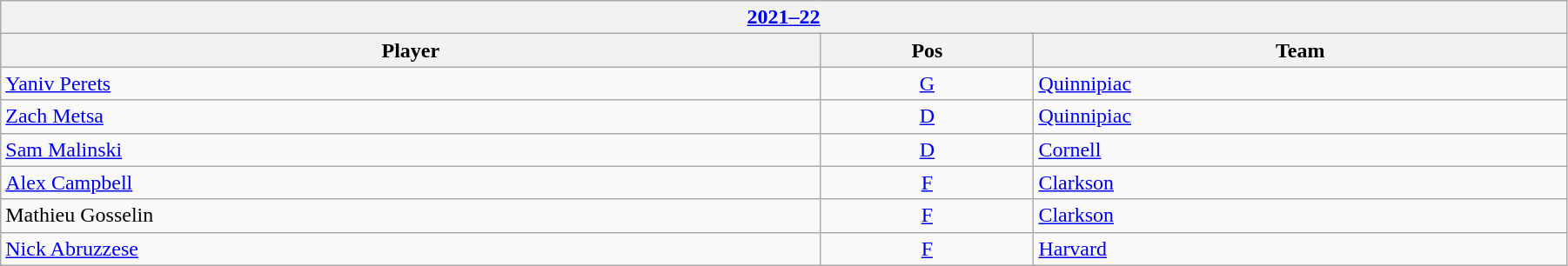<table class="wikitable" width=95%>
<tr>
<th colspan=3><a href='#'>2021–22</a></th>
</tr>
<tr>
<th>Player</th>
<th>Pos</th>
<th>Team</th>
</tr>
<tr>
<td><a href='#'>Yaniv Perets</a></td>
<td align=center><a href='#'>G</a></td>
<td><a href='#'>Quinnipiac</a></td>
</tr>
<tr>
<td><a href='#'>Zach Metsa</a></td>
<td align=center><a href='#'>D</a></td>
<td><a href='#'>Quinnipiac</a></td>
</tr>
<tr>
<td><a href='#'>Sam Malinski</a></td>
<td align=center><a href='#'>D</a></td>
<td><a href='#'>Cornell</a></td>
</tr>
<tr>
<td><a href='#'>Alex Campbell</a></td>
<td align=center><a href='#'>F</a></td>
<td><a href='#'>Clarkson</a></td>
</tr>
<tr>
<td>Mathieu Gosselin</td>
<td align=center><a href='#'>F</a></td>
<td><a href='#'>Clarkson</a></td>
</tr>
<tr>
<td><a href='#'>Nick Abruzzese</a></td>
<td align=center><a href='#'>F</a></td>
<td><a href='#'>Harvard</a></td>
</tr>
</table>
